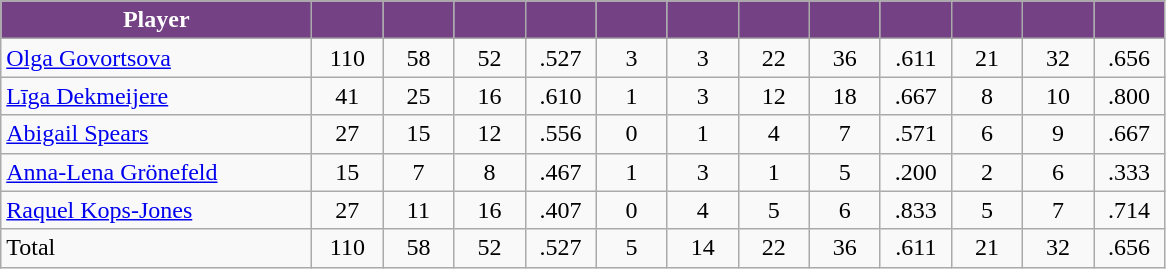<table class="wikitable" style="text-align:center">
<tr>
<th style="background:#744184; color:white" width="200px">Player</th>
<th style="background:#744184; color:white" width="40px"></th>
<th style="background:#744184; color:white" width="40px"></th>
<th style="background:#744184; color:white" width="40px"></th>
<th style="background:#744184; color:white" width="40px"></th>
<th style="background:#744184; color:white" width="40px"></th>
<th style="background:#744184; color:white" width="40px"></th>
<th style="background:#744184; color:white" width="40px"></th>
<th style="background:#744184; color:white" width="40px"></th>
<th style="background:#744184; color:white" width="40px"></th>
<th style="background:#744184; color:white" width="40px"></th>
<th style="background:#744184; color:white" width="40px"></th>
<th style="background:#744184; color:white" width="40px"></th>
</tr>
<tr>
<td style="text-align:left"><a href='#'>Olga Govortsova</a></td>
<td>110</td>
<td>58</td>
<td>52</td>
<td>.527</td>
<td>3</td>
<td>3</td>
<td>22</td>
<td>36</td>
<td>.611</td>
<td>21</td>
<td>32</td>
<td>.656</td>
</tr>
<tr>
<td style="text-align:left"><a href='#'>Līga Dekmeijere</a></td>
<td>41</td>
<td>25</td>
<td>16</td>
<td>.610</td>
<td>1</td>
<td>3</td>
<td>12</td>
<td>18</td>
<td>.667</td>
<td>8</td>
<td>10</td>
<td>.800</td>
</tr>
<tr>
<td style="text-align:left"><a href='#'>Abigail Spears</a></td>
<td>27</td>
<td>15</td>
<td>12</td>
<td>.556</td>
<td>0</td>
<td>1</td>
<td>4</td>
<td>7</td>
<td>.571</td>
<td>6</td>
<td>9</td>
<td>.667</td>
</tr>
<tr>
<td style="text-align:left"><a href='#'>Anna-Lena Grönefeld</a></td>
<td>15</td>
<td>7</td>
<td>8</td>
<td>.467</td>
<td>1</td>
<td>3</td>
<td>1</td>
<td>5</td>
<td>.200</td>
<td>2</td>
<td>6</td>
<td>.333</td>
</tr>
<tr>
<td style="text-align:left"><a href='#'>Raquel Kops-Jones</a></td>
<td>27</td>
<td>11</td>
<td>16</td>
<td>.407</td>
<td>0</td>
<td>4</td>
<td>5</td>
<td>6</td>
<td>.833</td>
<td>5</td>
<td>7</td>
<td>.714</td>
</tr>
<tr>
<td style="text-align:left">Total</td>
<td>110</td>
<td>58</td>
<td>52</td>
<td>.527</td>
<td>5</td>
<td>14</td>
<td>22</td>
<td>36</td>
<td>.611</td>
<td>21</td>
<td>32</td>
<td>.656</td>
</tr>
</table>
